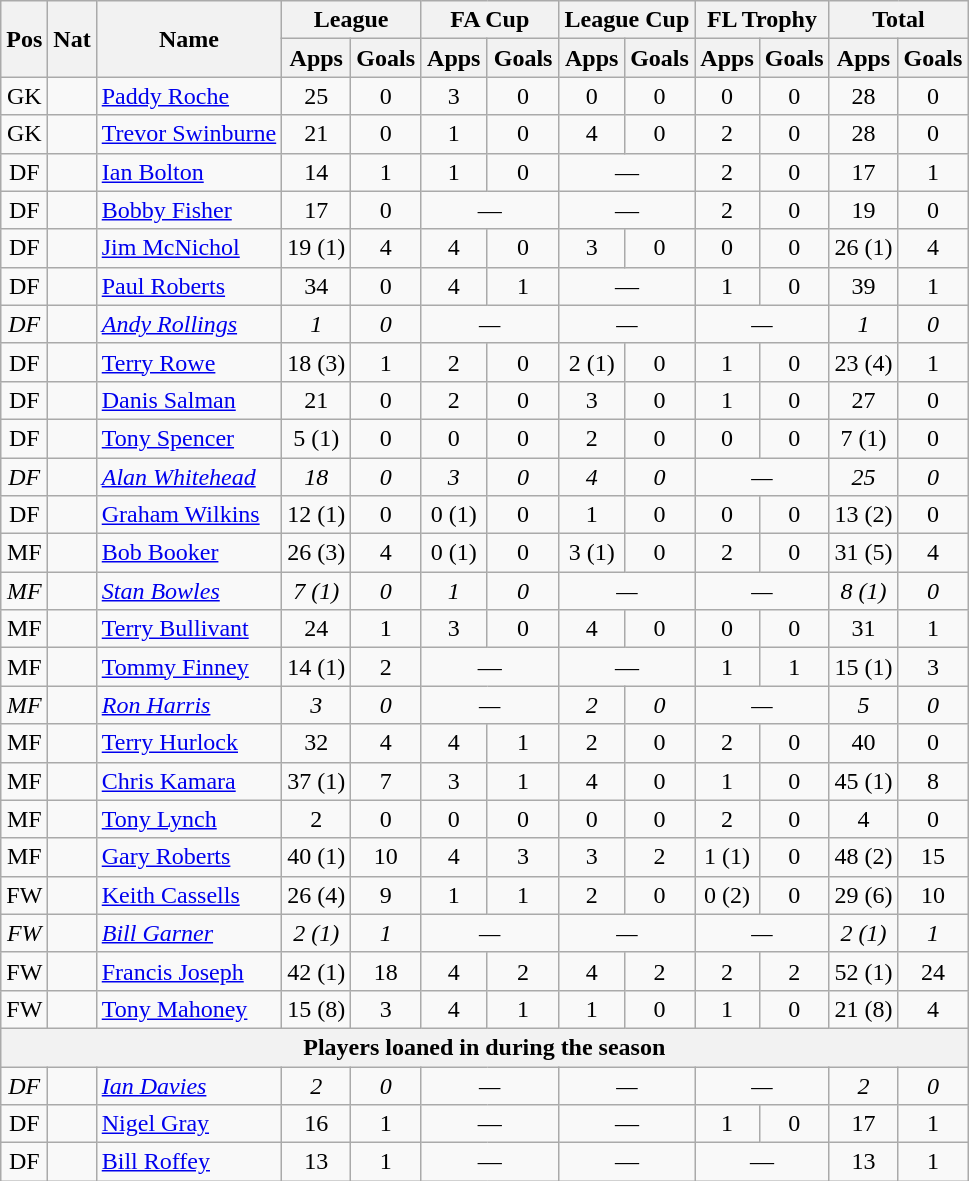<table class="wikitable" style="text-align:center">
<tr>
<th rowspan="2">Pos</th>
<th rowspan="2">Nat</th>
<th rowspan="2">Name</th>
<th colspan="2" style="width:85px;">League</th>
<th colspan="2" style="width:85px;">FA Cup</th>
<th colspan="2">League Cup</th>
<th colspan="2">FL Trophy</th>
<th colspan="2" style="width:85px;">Total</th>
</tr>
<tr>
<th>Apps</th>
<th>Goals</th>
<th>Apps</th>
<th>Goals</th>
<th>Apps</th>
<th>Goals</th>
<th>Apps</th>
<th>Goals</th>
<th>Apps</th>
<th>Goals</th>
</tr>
<tr>
<td>GK</td>
<td></td>
<td style="text-align:left;"><a href='#'>Paddy Roche</a></td>
<td>25</td>
<td>0</td>
<td>3</td>
<td>0</td>
<td>0</td>
<td>0</td>
<td>0</td>
<td>0</td>
<td>28</td>
<td>0</td>
</tr>
<tr>
<td>GK</td>
<td></td>
<td style="text-align:left;"><a href='#'>Trevor Swinburne</a></td>
<td>21</td>
<td>0</td>
<td>1</td>
<td>0</td>
<td>4</td>
<td>0</td>
<td>2</td>
<td>0</td>
<td>28</td>
<td>0</td>
</tr>
<tr>
<td>DF</td>
<td></td>
<td style="text-align:left;"><a href='#'>Ian Bolton</a></td>
<td>14</td>
<td>1</td>
<td>1</td>
<td>0</td>
<td colspan="2">—</td>
<td>2</td>
<td>0</td>
<td>17</td>
<td>1</td>
</tr>
<tr>
<td>DF</td>
<td></td>
<td style="text-align:left;"><a href='#'>Bobby Fisher</a></td>
<td>17</td>
<td>0</td>
<td colspan="2">—</td>
<td colspan="2">—</td>
<td>2</td>
<td>0</td>
<td>19</td>
<td>0</td>
</tr>
<tr>
<td>DF</td>
<td></td>
<td style="text-align:left;"><a href='#'>Jim McNichol</a></td>
<td>19 (1)</td>
<td>4</td>
<td>4</td>
<td>0</td>
<td>3</td>
<td>0</td>
<td>0</td>
<td>0</td>
<td>26 (1)</td>
<td>4</td>
</tr>
<tr>
<td>DF</td>
<td></td>
<td style="text-align:left;"><a href='#'>Paul Roberts</a></td>
<td>34</td>
<td>0</td>
<td>4</td>
<td>1</td>
<td colspan="2">—</td>
<td>1</td>
<td>0</td>
<td>39</td>
<td>1</td>
</tr>
<tr>
<td><em>DF</em></td>
<td><em></em></td>
<td style="text-align:left;"><em><a href='#'>Andy Rollings</a></em></td>
<td><em>1</em></td>
<td><em>0</em></td>
<td colspan="2"><em>—</em></td>
<td colspan="2"><em>—</em></td>
<td colspan="2"><em>—</em></td>
<td><em>1</em></td>
<td><em>0</em></td>
</tr>
<tr>
<td>DF</td>
<td></td>
<td style="text-align:left;"><a href='#'>Terry Rowe</a></td>
<td>18 (3)</td>
<td>1</td>
<td>2</td>
<td>0</td>
<td>2 (1)</td>
<td>0</td>
<td>1</td>
<td>0</td>
<td>23 (4)</td>
<td>1</td>
</tr>
<tr>
<td>DF</td>
<td></td>
<td style="text-align:left;"><a href='#'>Danis Salman</a></td>
<td>21</td>
<td>0</td>
<td>2</td>
<td>0</td>
<td>3</td>
<td>0</td>
<td>1</td>
<td>0</td>
<td>27</td>
<td>0</td>
</tr>
<tr>
<td>DF</td>
<td></td>
<td style="text-align:left;"><a href='#'>Tony Spencer</a></td>
<td>5 (1)</td>
<td>0</td>
<td>0</td>
<td>0</td>
<td>2</td>
<td>0</td>
<td>0</td>
<td>0</td>
<td>7 (1)</td>
<td>0</td>
</tr>
<tr>
<td><em>DF</em></td>
<td><em></em></td>
<td style="text-align:left;"><a href='#'><em>Alan Whitehead</em></a></td>
<td><em>18</em></td>
<td><em>0</em></td>
<td><em>3</em></td>
<td><em>0</em></td>
<td><em>4</em></td>
<td><em>0</em></td>
<td colspan="2"><em>—</em></td>
<td><em>25</em></td>
<td><em>0</em></td>
</tr>
<tr>
<td>DF</td>
<td></td>
<td style="text-align:left;"><a href='#'>Graham Wilkins</a></td>
<td>12 (1)</td>
<td>0</td>
<td>0 (1)</td>
<td>0</td>
<td>1</td>
<td>0</td>
<td>0</td>
<td>0</td>
<td>13 (2)</td>
<td>0</td>
</tr>
<tr>
<td>MF</td>
<td></td>
<td style="text-align:left;"><a href='#'>Bob Booker</a></td>
<td>26 (3)</td>
<td>4</td>
<td>0 (1)</td>
<td>0</td>
<td>3 (1)</td>
<td>0</td>
<td>2</td>
<td>0</td>
<td>31 (5)</td>
<td>4</td>
</tr>
<tr>
<td><em>MF</em></td>
<td><em></em></td>
<td style="text-align:left;"><em><a href='#'>Stan Bowles</a></em></td>
<td><em>7 (1)</em></td>
<td><em>0</em></td>
<td><em>1</em></td>
<td><em>0</em></td>
<td colspan="2"><em>—</em></td>
<td colspan="2"><em>—</em></td>
<td><em>8 (1)</em></td>
<td><em>0</em></td>
</tr>
<tr>
<td>MF</td>
<td></td>
<td style="text-align:left;"><a href='#'>Terry Bullivant</a></td>
<td>24</td>
<td>1</td>
<td>3</td>
<td>0</td>
<td>4</td>
<td>0</td>
<td>0</td>
<td>0</td>
<td>31</td>
<td>1</td>
</tr>
<tr>
<td>MF</td>
<td></td>
<td style="text-align:left;"><a href='#'>Tommy Finney</a></td>
<td>14 (1)</td>
<td>2</td>
<td colspan="2">—</td>
<td colspan="2">—</td>
<td>1</td>
<td>1</td>
<td>15 (1)</td>
<td>3</td>
</tr>
<tr>
<td><em>MF</em></td>
<td><em></em></td>
<td style="text-align:left;"><a href='#'><em>Ron Harris</em></a></td>
<td><em>3</em></td>
<td><em>0</em></td>
<td colspan="2"><em>—</em></td>
<td><em>2</em></td>
<td><em>0</em></td>
<td colspan="2"><em>—</em></td>
<td><em>5</em></td>
<td><em>0</em></td>
</tr>
<tr>
<td>MF</td>
<td></td>
<td style="text-align:left;"><a href='#'>Terry Hurlock</a></td>
<td>32</td>
<td>4</td>
<td>4</td>
<td>1</td>
<td>2</td>
<td>0</td>
<td>2</td>
<td>0</td>
<td>40</td>
<td>0</td>
</tr>
<tr>
<td>MF</td>
<td></td>
<td style="text-align:left;"><a href='#'>Chris Kamara</a></td>
<td>37 (1)</td>
<td>7</td>
<td>3</td>
<td>1</td>
<td>4</td>
<td>0</td>
<td>1</td>
<td>0</td>
<td>45 (1)</td>
<td>8</td>
</tr>
<tr>
<td>MF</td>
<td></td>
<td style="text-align:left;"><a href='#'>Tony Lynch</a></td>
<td>2</td>
<td>0</td>
<td>0</td>
<td>0</td>
<td>0</td>
<td>0</td>
<td>2</td>
<td>0</td>
<td>4</td>
<td>0</td>
</tr>
<tr>
<td>MF</td>
<td></td>
<td style="text-align:left;"><a href='#'>Gary Roberts</a></td>
<td>40 (1)</td>
<td>10</td>
<td>4</td>
<td>3</td>
<td>3</td>
<td>2</td>
<td>1 (1)</td>
<td>0</td>
<td>48 (2)</td>
<td>15</td>
</tr>
<tr>
<td>FW</td>
<td></td>
<td style="text-align:left;"><a href='#'>Keith Cassells</a></td>
<td>26 (4)</td>
<td>9</td>
<td>1</td>
<td>1</td>
<td>2</td>
<td>0</td>
<td>0 (2)</td>
<td>0</td>
<td>29 (6)</td>
<td>10</td>
</tr>
<tr>
<td><em>FW</em></td>
<td><em></em></td>
<td style="text-align:left;"><a href='#'><em>Bill Garner</em></a></td>
<td><em>2 (1)</em></td>
<td><em>1</em></td>
<td colspan="2"><em>—</em></td>
<td colspan="2"><em>—</em></td>
<td colspan="2"><em>—</em></td>
<td><em>2 (1)</em></td>
<td><em>1</em></td>
</tr>
<tr>
<td>FW</td>
<td></td>
<td style="text-align:left;"><a href='#'>Francis Joseph</a></td>
<td>42 (1)</td>
<td>18</td>
<td>4</td>
<td>2</td>
<td>4</td>
<td>2</td>
<td>2</td>
<td>2</td>
<td>52 (1)</td>
<td>24</td>
</tr>
<tr>
<td>FW</td>
<td></td>
<td style="text-align:left;"><a href='#'>Tony Mahoney</a></td>
<td>15 (8)</td>
<td>3</td>
<td>4</td>
<td>1</td>
<td>1</td>
<td>0</td>
<td>1</td>
<td>0</td>
<td>21 (8)</td>
<td>4</td>
</tr>
<tr>
<th colspan="13">Players loaned in during the season</th>
</tr>
<tr>
<td><em>DF</em></td>
<td><em></em></td>
<td style="text-align:left;"><a href='#'><em>Ian Davies</em></a></td>
<td><em>2</em></td>
<td><em>0</em></td>
<td colspan="2"><em>—</em></td>
<td colspan="2"><em>—</em></td>
<td colspan="2"><em>—</em></td>
<td><em>2</em></td>
<td><em>0</em></td>
</tr>
<tr>
<td>DF</td>
<td></td>
<td style="text-align:left;"><a href='#'>Nigel Gray</a></td>
<td>16</td>
<td>1</td>
<td colspan="2">—</td>
<td colspan="2">—</td>
<td>1</td>
<td>0</td>
<td>17</td>
<td>1</td>
</tr>
<tr>
<td>DF</td>
<td></td>
<td style="text-align:left;"><a href='#'>Bill Roffey</a></td>
<td>13</td>
<td>1</td>
<td colspan="2">—</td>
<td colspan="2">—</td>
<td colspan="2">—</td>
<td>13</td>
<td>1</td>
</tr>
</table>
